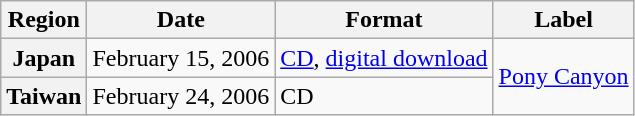<table class="wikitable plainrowheaders">
<tr>
<th scope="col">Region</th>
<th scope="col">Date</th>
<th scope="col">Format</th>
<th scope="col">Label</th>
</tr>
<tr>
<th scope="row">Japan</th>
<td>February 15, 2006</td>
<td><a href='#'>CD</a>, <a href='#'>digital download</a></td>
<td rowspan="2"><a href='#'>Pony Canyon</a></td>
</tr>
<tr>
<th scope="row">Taiwan</th>
<td>February 24, 2006</td>
<td>CD</td>
</tr>
</table>
